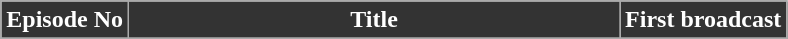<table class="wikitable plainrowheaders" style="background: #FFFFFF;">
<tr>
<th style="background-color:#333333; color:#FFFFFF;">Episode No</th>
<th style="background-color:#333333; color:#FFFFFF; width:20em;">Title</th>
<th style="background-color:#333333; color:#FFFFFF;">First broadcast</th>
</tr>
<tr>
</tr>
</table>
